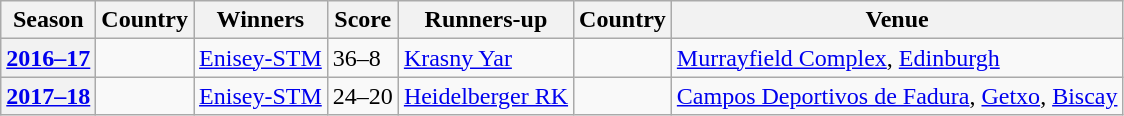<table class="wikitable">
<tr>
<th>Season</th>
<th>Country</th>
<th>Winners</th>
<th>Score</th>
<th>Runners-up</th>
<th>Country</th>
<th>Venue</th>
</tr>
<tr>
<th scope="row" style="text-align:center"><a href='#'>2016–17</a></th>
<td></td>
<td><a href='#'>Enisey-STM</a></td>
<td>36–8</td>
<td><a href='#'>Krasny Yar</a></td>
<td></td>
<td><a href='#'>Murrayfield Complex</a>, <a href='#'>Edinburgh</a></td>
</tr>
<tr>
<th scope="row" style="text-align:center"><a href='#'>2017–18</a></th>
<td></td>
<td><a href='#'>Enisey-STM</a></td>
<td>24–20</td>
<td><a href='#'>Heidelberger RK</a></td>
<td></td>
<td><a href='#'>Campos Deportivos de Fadura</a>, <a href='#'>Getxo</a>, <a href='#'>Biscay</a></td>
</tr>
</table>
